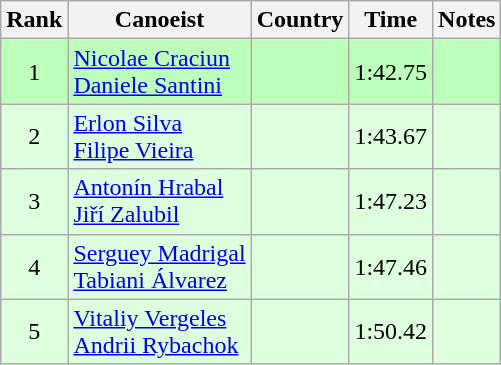<table class="wikitable" style="text-align:center">
<tr>
<th>Rank</th>
<th>Canoeist</th>
<th>Country</th>
<th>Time</th>
<th>Notes</th>
</tr>
<tr bgcolor=bbffbb>
<td>1</td>
<td align="left"><a href='#'>Nicolae Craciun</a><br><a href='#'>Daniele Santini</a></td>
<td align="left"></td>
<td>1:42.75</td>
<td></td>
</tr>
<tr bgcolor=ddffdd>
<td>2</td>
<td align="left"><a href='#'>Erlon Silva</a><br><a href='#'>Filipe Vieira</a></td>
<td align="left"></td>
<td>1:43.67</td>
<td></td>
</tr>
<tr bgcolor=ddffdd>
<td>3</td>
<td align="left"><a href='#'>Antonín Hrabal</a><br><a href='#'>Jiří Zalubil</a></td>
<td align="left"></td>
<td>1:47.23</td>
<td></td>
</tr>
<tr bgcolor=ddffdd>
<td>4</td>
<td align="left"><a href='#'>Serguey Madrigal</a><br><a href='#'>Tabiani Álvarez</a></td>
<td align="left"></td>
<td>1:47.46</td>
<td></td>
</tr>
<tr bgcolor=ddffdd>
<td>5</td>
<td align="left"><a href='#'>Vitaliy Vergeles</a><br><a href='#'>Andrii Rybachok</a></td>
<td align="left"></td>
<td>1:50.42</td>
<td></td>
</tr>
</table>
